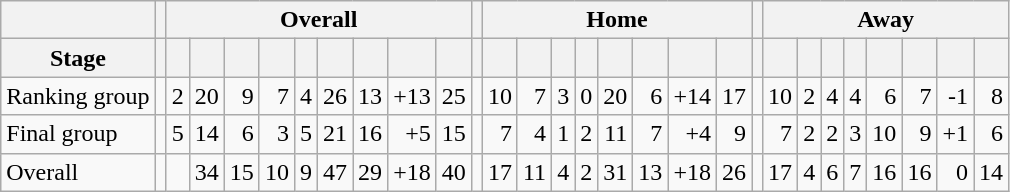<table class="wikitable" style="text-align: right;">
<tr>
<th rawspan=2></th>
<th rawspan=2></th>
<th colspan=9>Overall</th>
<th rawspan=1></th>
<th colspan=8>Home</th>
<th rawspan=1></th>
<th colspan=8>Away</th>
</tr>
<tr>
<th>Stage</th>
<th></th>
<th></th>
<th></th>
<th></th>
<th></th>
<th></th>
<th></th>
<th></th>
<th></th>
<th></th>
<th></th>
<th></th>
<th></th>
<th></th>
<th></th>
<th></th>
<th></th>
<th></th>
<th></th>
<th></th>
<th></th>
<th></th>
<th></th>
<th></th>
<th></th>
<th></th>
<th></th>
<th></th>
</tr>
<tr>
<td align="left">Ranking group</td>
<td></td>
<td>2</td>
<td>20</td>
<td>9</td>
<td>7</td>
<td>4</td>
<td>26</td>
<td>13</td>
<td>+13</td>
<td>25</td>
<td></td>
<td>10</td>
<td>7</td>
<td>3</td>
<td>0</td>
<td>20</td>
<td>6</td>
<td>+14</td>
<td>17</td>
<td></td>
<td>10</td>
<td>2</td>
<td>4</td>
<td>4</td>
<td>6</td>
<td>7</td>
<td>-1</td>
<td>8</td>
</tr>
<tr>
<td align="left">Final group</td>
<td></td>
<td>5</td>
<td>14</td>
<td>6</td>
<td>3</td>
<td>5</td>
<td>21</td>
<td>16</td>
<td>+5</td>
<td>15</td>
<td></td>
<td>7</td>
<td>4</td>
<td>1</td>
<td>2</td>
<td>11</td>
<td>7</td>
<td>+4</td>
<td>9</td>
<td></td>
<td>7</td>
<td>2</td>
<td>2</td>
<td>3</td>
<td>10</td>
<td>9</td>
<td>+1</td>
<td>6</td>
</tr>
<tr>
<td align="left">Overall</td>
<td></td>
<td></td>
<td>34</td>
<td>15</td>
<td>10</td>
<td>9</td>
<td>47</td>
<td>29</td>
<td>+18</td>
<td>40</td>
<td></td>
<td>17</td>
<td>11</td>
<td>4</td>
<td>2</td>
<td>31</td>
<td>13</td>
<td>+18</td>
<td>26</td>
<td></td>
<td>17</td>
<td>4</td>
<td>6</td>
<td>7</td>
<td>16</td>
<td>16</td>
<td>0</td>
<td>14</td>
</tr>
</table>
